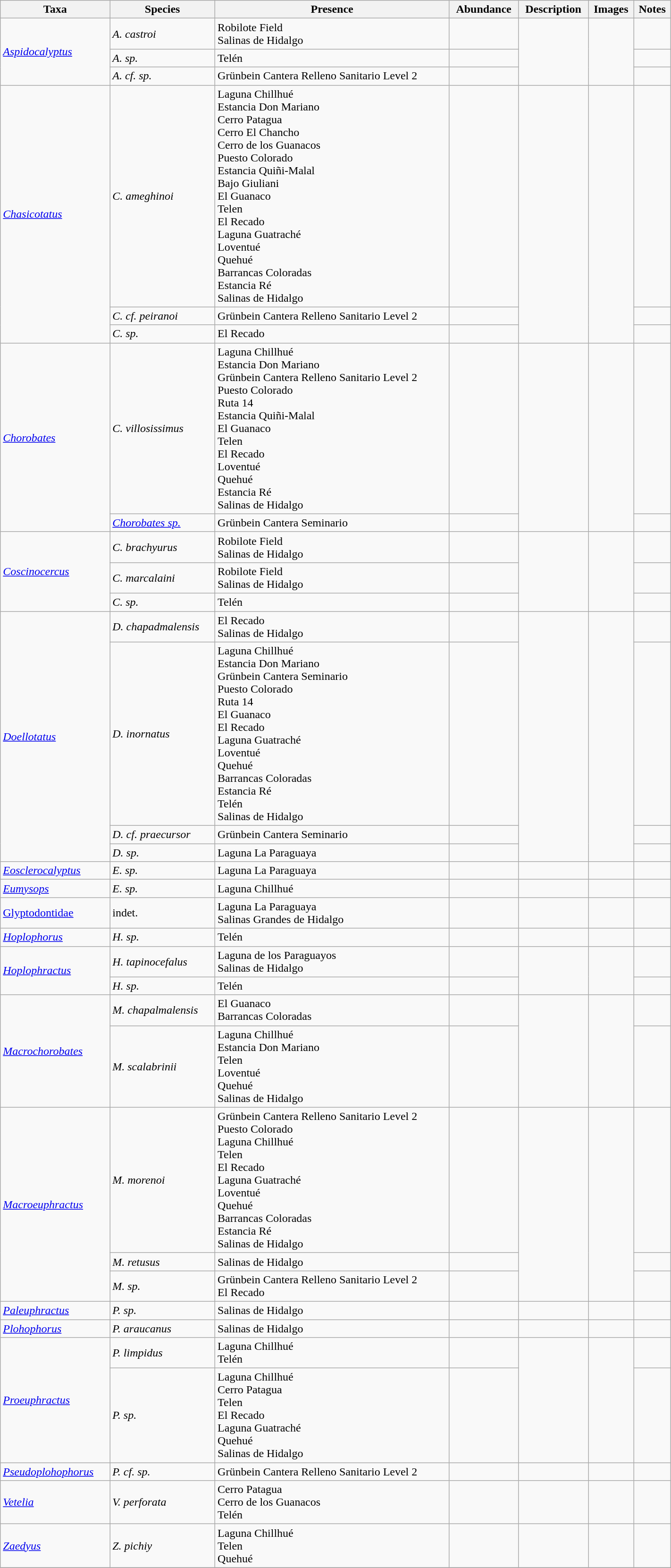<table class="wikitable sortable" align="center" width="75%">
<tr>
<th>Taxa</th>
<th>Species</th>
<th>Presence</th>
<th>Abundance</th>
<th>Description</th>
<th>Images</th>
<th>Notes</th>
</tr>
<tr>
<td rowspan =3><em><a href='#'>Aspidocalyptus</a></em></td>
<td><em>A. castroi</em></td>
<td>Robilote Field<br>Salinas de Hidalgo</td>
<td></td>
<td rowspan = 3></td>
<td rowspan = 3></td>
<td align=center></td>
</tr>
<tr>
<td><em>A. sp.</em></td>
<td>Telén</td>
<td></td>
<td align=center></td>
</tr>
<tr>
<td><em>A. cf. sp.</em></td>
<td>Grünbein Cantera Relleno Sanitario Level 2</td>
<td></td>
<td align=center></td>
</tr>
<tr>
<td rowspan = 3><em><a href='#'>Chasicotatus</a></em></td>
<td><em>C. ameghinoi</em></td>
<td>Laguna Chillhué<br>Estancia Don Mariano<br>Cerro Patagua<br>Cerro El Chancho<br>Cerro de los Guanacos<br>Puesto Colorado<br>Estancia Quiñi-Malal<br>Bajo Giuliani<br>El Guanaco<br>Telen<br>El Recado<br>Laguna Guatraché<br>Loventué<br>Quehué<br>Barrancas Coloradas<br>Estancia Ré<br>Salinas de Hidalgo</td>
<td></td>
<td rowspan = 3></td>
<td rowspan = 3></td>
<td align=center><br></td>
</tr>
<tr>
<td><em>C. cf. peiranoi</em></td>
<td>Grünbein Cantera Relleno Sanitario Level 2</td>
<td></td>
<td align=center></td>
</tr>
<tr>
<td><em>C. sp.</em></td>
<td>El Recado</td>
<td></td>
<td align=center></td>
</tr>
<tr>
<td rowspan = 2><em><a href='#'>Chorobates</a></em></td>
<td><em>C. villosissimus</em></td>
<td>Laguna Chillhué<br>Estancia Don Mariano<br>Grünbein Cantera Relleno Sanitario Level 2<br>Puesto Colorado<br>Ruta 14<br>Estancia Quiñi-Malal<br>El Guanaco<br>Telen<br>El Recado<br>Loventué<br>Quehué<br>Estancia Ré<br>Salinas de Hidalgo</td>
<td></td>
<td rowspan =2></td>
<td rowspan =2></td>
<td align=center><br></td>
</tr>
<tr>
<td><em><a href='#'>Chorobates sp.</a></em></td>
<td>Grünbein Cantera Seminario</td>
<td></td>
<td align=center></td>
</tr>
<tr>
<td rowspan = 3><em><a href='#'>Coscinocercus</a></em></td>
<td><em>C. brachyurus</em></td>
<td>Robilote Field<br>Salinas de Hidalgo</td>
<td></td>
<td rowspan = 3></td>
<td rowspan = 3></td>
<td align=center></td>
</tr>
<tr>
<td><em>C. marcalaini</em></td>
<td>Robilote Field<br>Salinas de Hidalgo</td>
<td></td>
<td align=center></td>
</tr>
<tr>
<td><em>C. sp.</em></td>
<td>Telén</td>
<td></td>
<td align=center></td>
</tr>
<tr>
<td rowspan =4><em><a href='#'>Doellotatus</a></em></td>
<td><em>D. chapadmalensis</em></td>
<td>El Recado<br>Salinas de Hidalgo</td>
<td></td>
<td rowspan =4></td>
<td rowspan =4></td>
<td align=center></td>
</tr>
<tr>
<td><em>D. inornatus</em></td>
<td>Laguna Chillhué<br>Estancia Don Mariano<br>Grünbein Cantera Seminario<br>Puesto Colorado<br>Ruta 14<br>El Guanaco<br>El Recado<br>Laguna Guatraché<br>Loventué<br>Quehué<br>Barrancas Coloradas<br>Estancia Ré<br>Telén<br>Salinas de Hidalgo</td>
<td></td>
<td align=center><br><br></td>
</tr>
<tr>
<td><em>D. cf. praecursor</em></td>
<td>Grünbein Cantera Seminario</td>
<td></td>
<td align=center></td>
</tr>
<tr>
<td><em>D. sp.</em></td>
<td>Laguna La Paraguaya</td>
<td></td>
<td align=center></td>
</tr>
<tr>
<td><em><a href='#'>Eosclerocalyptus</a></em></td>
<td><em>E. sp.</em></td>
<td>Laguna La Paraguaya</td>
<td></td>
<td></td>
<td></td>
<td align=center></td>
</tr>
<tr>
<td><em><a href='#'>Eumysops</a></em></td>
<td><em>E. sp.</em></td>
<td>Laguna Chillhué</td>
<td></td>
<td></td>
<td></td>
<td align=center></td>
</tr>
<tr>
<td><a href='#'>Glyptodontidae</a></td>
<td>indet.</td>
<td>Laguna La Paraguaya<br>Salinas Grandes de Hidalgo</td>
<td></td>
<td></td>
<td></td>
<td align=center></td>
</tr>
<tr>
<td><em><a href='#'>Hoplophorus</a></em></td>
<td><em>H. sp.</em></td>
<td>Telén</td>
<td></td>
<td></td>
<td></td>
<td align=center></td>
</tr>
<tr>
<td rowspan = 2><em><a href='#'>Hoplophractus</a></em></td>
<td><em>H. tapinocefalus</em></td>
<td>Laguna de los Paraguayos<br>Salinas de Hidalgo</td>
<td></td>
<td rowspan = 2></td>
<td rowspan = 2></td>
<td align=center></td>
</tr>
<tr>
<td><em>H. sp.</em></td>
<td>Telén</td>
<td></td>
<td align=center></td>
</tr>
<tr>
<td rowspan = 2><em><a href='#'>Macrochorobates</a></em></td>
<td><em>M. chapalmalensis</em></td>
<td>El Guanaco<br>Barrancas Coloradas</td>
<td></td>
<td rowspan = 2></td>
<td rowspan = 2></td>
<td align=center></td>
</tr>
<tr>
<td><em>M. scalabrinii</em></td>
<td>Laguna Chillhué<br>Estancia Don Mariano<br>Telen<br>Loventué<br>Quehué<br>Salinas de Hidalgo</td>
<td></td>
<td align=center><br></td>
</tr>
<tr>
<td rowspan = 3><em><a href='#'>Macroeuphractus</a></em></td>
<td><em>M. morenoi</em></td>
<td>Grünbein Cantera Relleno Sanitario Level 2<br>Puesto Colorado<br>Laguna Chillhué<br>Telen<br>El Recado<br>Laguna Guatraché<br>Loventué<br>Quehué<br>Barrancas Coloradas<br>Estancia Ré<br>Salinas de Hidalgo</td>
<td></td>
<td rowspan = 3></td>
<td rowspan = 3></td>
<td align=center><br><br></td>
</tr>
<tr>
<td><em>M. retusus</em></td>
<td>Salinas de Hidalgo</td>
<td></td>
<td align=center></td>
</tr>
<tr>
<td><em>M. sp.</em></td>
<td>Grünbein Cantera Relleno Sanitario Level 2<br>El Recado</td>
<td></td>
<td align=center></td>
</tr>
<tr>
<td><em><a href='#'>Paleuphractus</a></em></td>
<td><em>P. sp.</em></td>
<td>Salinas de Hidalgo</td>
<td></td>
<td></td>
<td></td>
<td align=center></td>
</tr>
<tr>
<td><em><a href='#'>Plohophorus</a></em></td>
<td><em>P. araucanus</em></td>
<td>Salinas de Hidalgo</td>
<td></td>
<td></td>
<td></td>
<td align=center></td>
</tr>
<tr>
<td rowspan = 2><em><a href='#'>Proeuphractus</a></em></td>
<td><em>P. limpidus</em></td>
<td>Laguna Chillhué<br>Telén</td>
<td></td>
<td rowspan = 2></td>
<td rowspan = 2></td>
<td align=center></td>
</tr>
<tr>
<td><em>P. sp.</em></td>
<td>Laguna Chillhué<br>Cerro Patagua<br>Telen<br>El Recado<br>Laguna Guatraché<br>Quehué<br>Salinas de Hidalgo</td>
<td></td>
<td align=center><br><br></td>
</tr>
<tr>
<td><em><a href='#'>Pseudoplohophorus</a></em></td>
<td><em>P. cf. sp.</em></td>
<td>Grünbein Cantera Relleno Sanitario Level 2</td>
<td></td>
<td></td>
<td></td>
<td align=center></td>
</tr>
<tr>
<td><em><a href='#'>Vetelia</a></em></td>
<td><em>V. perforata</em></td>
<td>Cerro Patagua<br>Cerro de los Guanacos<br>Telén</td>
<td></td>
<td></td>
<td></td>
<td align=center></td>
</tr>
<tr>
<td><em><a href='#'>Zaedyus</a></em></td>
<td><em>Z. pichiy</em></td>
<td>Laguna Chillhué<br>Telen<br>Quehué</td>
<td></td>
<td></td>
<td></td>
<td align=center></td>
</tr>
<tr>
</tr>
</table>
